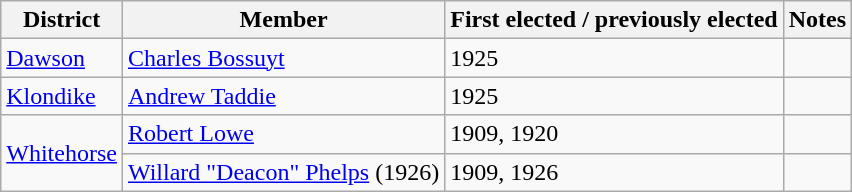<table class="wikitable sortable">
<tr>
<th>District</th>
<th>Member</th>
<th>First elected / previously elected</th>
<th>Notes</th>
</tr>
<tr>
<td><a href='#'>Dawson</a></td>
<td><a href='#'>Charles Bossuyt</a></td>
<td>1925</td>
<td></td>
</tr>
<tr>
<td><a href='#'>Klondike</a></td>
<td><a href='#'>Andrew Taddie</a></td>
<td>1925</td>
<td></td>
</tr>
<tr>
<td rowspan=2><a href='#'>Whitehorse</a></td>
<td><a href='#'>Robert Lowe</a></td>
<td>1909, 1920</td>
<td></td>
</tr>
<tr>
<td><a href='#'>Willard "Deacon" Phelps</a> (1926)</td>
<td>1909, 1926</td>
<td></td>
</tr>
</table>
